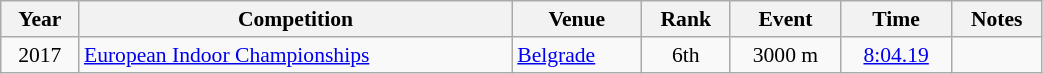<table class="wikitable" width=55% style="font-size:90%; text-align:center;">
<tr>
<th>Year</th>
<th>Competition</th>
<th>Venue</th>
<th>Rank</th>
<th>Event</th>
<th>Time</th>
<th>Notes</th>
</tr>
<tr>
<td>2017</td>
<td align=left><a href='#'>European Indoor Championships</a></td>
<td align=left> <a href='#'>Belgrade</a></td>
<td>6th</td>
<td>3000 m</td>
<td><a href='#'>8:04.19</a></td>
<td></td>
</tr>
</table>
